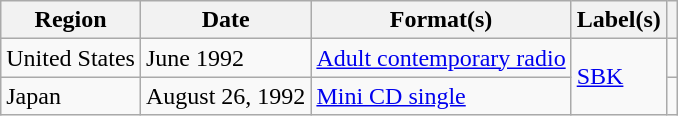<table class="wikitable">
<tr>
<th>Region</th>
<th>Date</th>
<th>Format(s)</th>
<th>Label(s)</th>
<th></th>
</tr>
<tr>
<td>United States</td>
<td>June 1992</td>
<td><a href='#'>Adult contemporary radio</a></td>
<td rowspan="2"><a href='#'>SBK</a></td>
<td></td>
</tr>
<tr>
<td>Japan</td>
<td>August 26, 1992</td>
<td><a href='#'>Mini CD single</a></td>
<td></td>
</tr>
</table>
